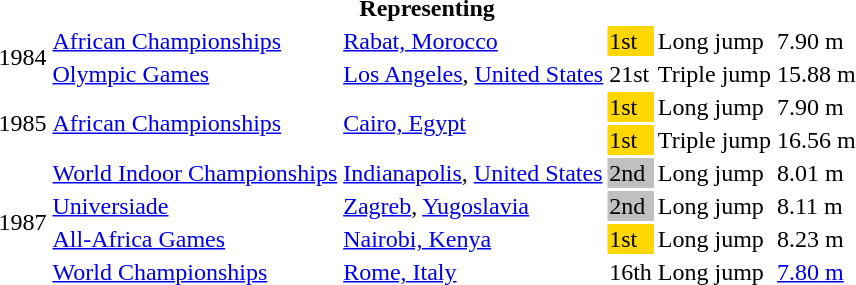<table>
<tr>
<th colspan="6">Representing </th>
</tr>
<tr>
<td rowspan=2>1984</td>
<td><a href='#'>African Championships</a></td>
<td><a href='#'>Rabat, Morocco</a></td>
<td bgcolor="gold">1st</td>
<td>Long jump</td>
<td>7.90 m</td>
</tr>
<tr>
<td><a href='#'>Olympic Games</a></td>
<td><a href='#'>Los Angeles</a>, <a href='#'>United States</a></td>
<td>21st</td>
<td>Triple jump</td>
<td>15.88 m</td>
</tr>
<tr>
<td rowspan=2>1985</td>
<td rowspan=2><a href='#'>African Championships</a></td>
<td rowspan=2><a href='#'>Cairo, Egypt</a></td>
<td bgcolor="gold">1st</td>
<td>Long jump</td>
<td>7.90 m</td>
</tr>
<tr>
<td bgcolor="gold">1st</td>
<td>Triple jump</td>
<td>16.56 m</td>
</tr>
<tr>
<td rowspan=4>1987</td>
<td><a href='#'>World Indoor Championships</a></td>
<td><a href='#'>Indianapolis</a>, <a href='#'>United States</a></td>
<td bgcolor="silver">2nd</td>
<td>Long jump</td>
<td>8.01 m</td>
</tr>
<tr>
<td><a href='#'>Universiade</a></td>
<td><a href='#'>Zagreb</a>, <a href='#'>Yugoslavia</a></td>
<td bgcolor="silver">2nd</td>
<td>Long jump</td>
<td>8.11 m</td>
</tr>
<tr>
<td><a href='#'>All-Africa Games</a></td>
<td><a href='#'>Nairobi, Kenya</a></td>
<td bgcolor="gold">1st</td>
<td>Long jump</td>
<td>8.23 m</td>
</tr>
<tr>
<td><a href='#'>World Championships</a></td>
<td><a href='#'>Rome, Italy</a></td>
<td>16th</td>
<td>Long jump</td>
<td><a href='#'>7.80 m</a></td>
</tr>
</table>
